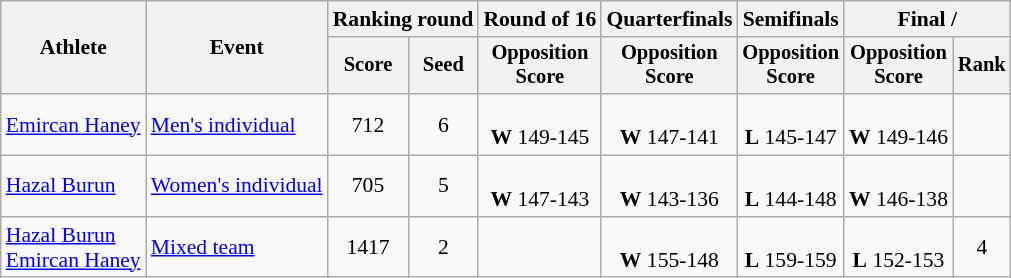<table class="wikitable" style="text-align:center; font-size:90%">
<tr>
<th rowspan="2">Athlete</th>
<th rowspan="2">Event</th>
<th colspan="2">Ranking round</th>
<th>Round of 16</th>
<th>Quarterfinals</th>
<th>Semifinals</th>
<th colspan="2">Final / </th>
</tr>
<tr style="font-size:95%">
<th>Score</th>
<th>Seed</th>
<th>Opposition<br>Score</th>
<th>Opposition<br>Score</th>
<th>Opposition<br>Score</th>
<th>Opposition<br>Score</th>
<th>Rank</th>
</tr>
<tr>
<td align="left"><a href='#'>Emircan Haney</a></td>
<td align="left"><a href='#'>Men's individual</a></td>
<td>712</td>
<td>6</td>
<td><br><strong>W</strong> 149-145</td>
<td><br><strong>W</strong> 147-141</td>
<td><br><strong>L</strong> 145-147</td>
<td><br><strong>W</strong> 149-146</td>
<td></td>
</tr>
<tr>
<td align="left"><a href='#'>Hazal Burun</a></td>
<td align="left"><a href='#'>Women's individual</a></td>
<td>705</td>
<td>5</td>
<td><br><strong>W</strong> 147-143</td>
<td><br><strong>W</strong> 143-136</td>
<td><br><strong>L</strong> 144-148</td>
<td><br><strong>W</strong> 146-138</td>
<td></td>
</tr>
<tr>
<td align="left"><a href='#'>Hazal Burun</a><br><a href='#'>Emircan Haney</a></td>
<td align="left"><a href='#'>Mixed team</a></td>
<td>1417</td>
<td>2</td>
<td></td>
<td><br><strong>W</strong> 155-148</td>
<td><br><strong>L</strong> 159-159</td>
<td><br><strong>L</strong> 152-153</td>
<td>4</td>
</tr>
</table>
